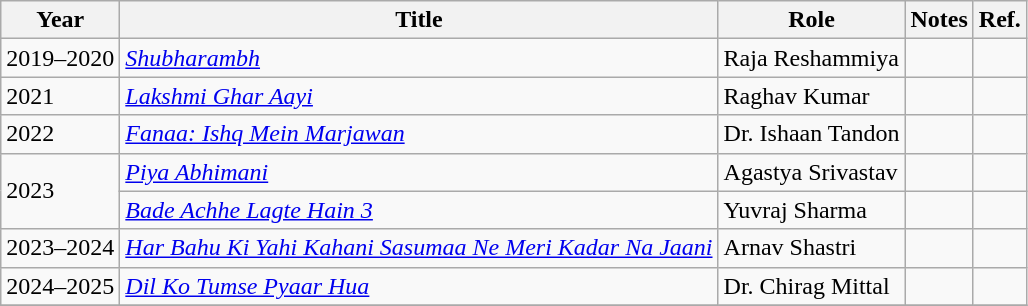<table class="wikitable sortable">
<tr>
<th scope="col">Year</th>
<th scope="col">Title</th>
<th scope="col">Role</th>
<th scope="col" class="unsortable">Notes</th>
<th scope="col" class="unsortable">Ref.</th>
</tr>
<tr>
<td>2019–2020</td>
<td><em><a href='#'>Shubharambh</a></em></td>
<td>Raja Reshammiya</td>
<td></td>
<td></td>
</tr>
<tr>
<td>2021</td>
<td><em><a href='#'>Lakshmi Ghar Aayi</a></em></td>
<td>Raghav Kumar</td>
<td></td>
<td></td>
</tr>
<tr>
<td>2022</td>
<td><em><a href='#'>Fanaa: Ishq Mein Marjawan</a></em></td>
<td>Dr. Ishaan Tandon</td>
<td></td>
<td></td>
</tr>
<tr>
<td rowspan = "2">2023</td>
<td><em><a href='#'>Piya Abhimani</a></em></td>
<td>Agastya Srivastav</td>
<td></td>
<td></td>
</tr>
<tr>
<td><em><a href='#'>Bade Achhe Lagte Hain 3</a></em></td>
<td>Yuvraj Sharma</td>
<td></td>
<td></td>
</tr>
<tr>
<td>2023–2024</td>
<td><em><a href='#'>Har Bahu Ki Yahi Kahani Sasumaa Ne Meri Kadar Na Jaani</a></em></td>
<td>Arnav Shastri</td>
<td></td>
<td></td>
</tr>
<tr>
<td>2024–2025</td>
<td><em><a href='#'>Dil Ko Tumse Pyaar Hua</a></em></td>
<td>Dr. Chirag Mittal</td>
<td></td>
<td></td>
</tr>
<tr>
</tr>
</table>
